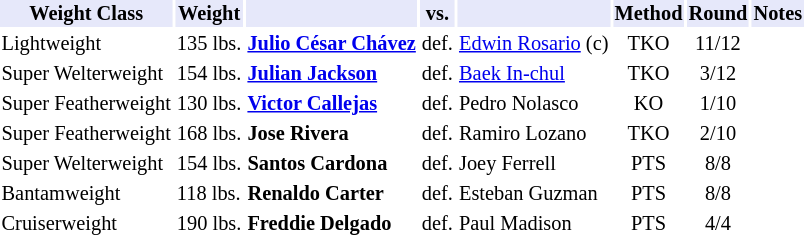<table class="toccolours" style="font-size: 85%;">
<tr>
<th style="background:#e6e8fa; color:#000; text-align:center;">Weight Class</th>
<th style="background:#e6e8fa; color:#000; text-align:center;">Weight</th>
<th style="background:#e6e8fa; color:#000; text-align:center;"></th>
<th style="background:#e6e8fa; color:#000; text-align:center;">vs.</th>
<th style="background:#e6e8fa; color:#000; text-align:center;"></th>
<th style="background:#e6e8fa; color:#000; text-align:center;">Method</th>
<th style="background:#e6e8fa; color:#000; text-align:center;">Round</th>
<th style="background:#e6e8fa; color:#000; text-align:center;">Notes</th>
</tr>
<tr>
<td>Lightweight</td>
<td>135 lbs.</td>
<td><strong><a href='#'>Julio César Chávez</a></strong></td>
<td>def.</td>
<td><a href='#'>Edwin Rosario</a> (c)</td>
<td align=center>TKO</td>
<td align=center>11/12</td>
<td></td>
</tr>
<tr>
<td>Super Welterweight</td>
<td>154 lbs.</td>
<td><strong><a href='#'>Julian Jackson</a></strong></td>
<td>def.</td>
<td><a href='#'>Baek In-chul</a></td>
<td align=center>TKO</td>
<td align=center>3/12</td>
<td></td>
</tr>
<tr>
<td>Super Featherweight</td>
<td>130 lbs.</td>
<td><strong><a href='#'>Victor Callejas</a></strong></td>
<td>def.</td>
<td>Pedro Nolasco</td>
<td align=center>KO</td>
<td align=center>1/10</td>
</tr>
<tr>
<td>Super Featherweight</td>
<td>168 lbs.</td>
<td><strong>Jose Rivera</strong></td>
<td>def.</td>
<td>Ramiro Lozano</td>
<td align=center>TKO</td>
<td align=center>2/10</td>
</tr>
<tr>
<td>Super Welterweight</td>
<td>154 lbs.</td>
<td><strong>Santos Cardona</strong></td>
<td>def.</td>
<td>Joey Ferrell</td>
<td align=center>PTS</td>
<td align=center>8/8</td>
</tr>
<tr>
<td>Bantamweight</td>
<td>118 lbs.</td>
<td><strong>Renaldo Carter</strong></td>
<td>def.</td>
<td>Esteban Guzman</td>
<td align=center>PTS</td>
<td align=center>8/8</td>
</tr>
<tr>
<td>Cruiserweight</td>
<td>190 lbs.</td>
<td><strong>Freddie Delgado</strong></td>
<td>def.</td>
<td>Paul Madison</td>
<td align=center>PTS</td>
<td align=center>4/4</td>
</tr>
</table>
